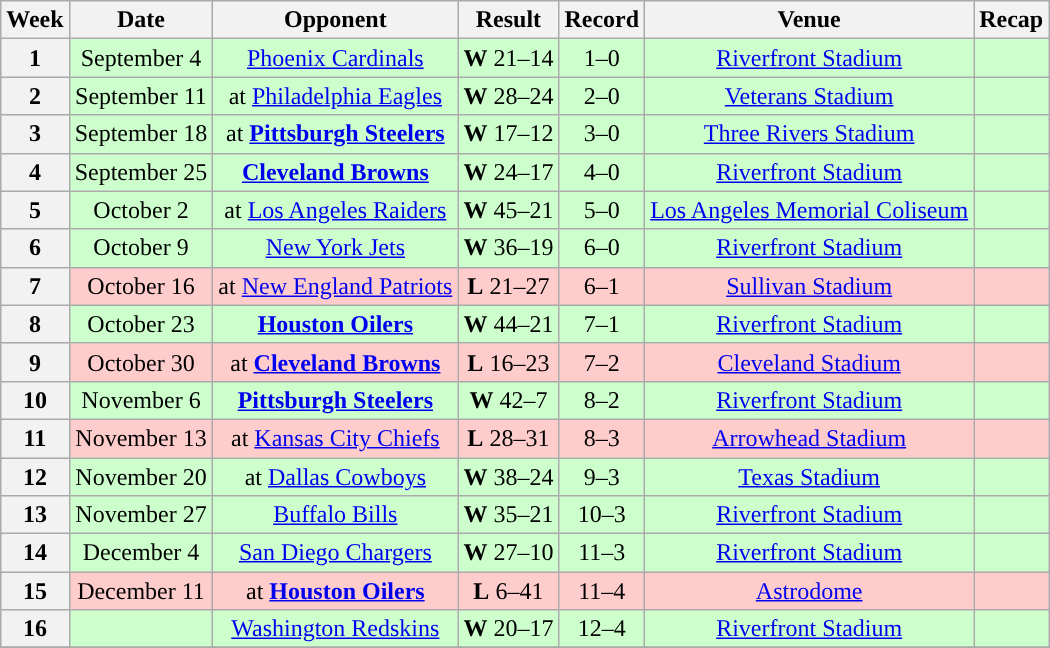<table class="wikitable" style="text-align:center">
<tr>
<th>Week</th>
<th>Date</th>
<th>Opponent</th>
<th>Result</th>
<th>Record</th>
<th>Venue</th>
<th>Recap</th>
</tr>
<tr style="background:#cfc">
<th>1</th>
<td>September 4</td>
<td><a href='#'>Phoenix Cardinals</a></td>
<td><strong>W</strong> 21–14</td>
<td>1–0</td>
<td><a href='#'>Riverfront Stadium</a></td>
<td></td>
</tr>
<tr style="background:#cfc">
<th>2</th>
<td>September 11</td>
<td>at <a href='#'>Philadelphia Eagles</a></td>
<td><strong>W</strong> 28–24</td>
<td>2–0</td>
<td><a href='#'>Veterans Stadium</a></td>
<td></td>
</tr>
<tr style="background:#cfc">
<th>3</th>
<td>September 18</td>
<td>at <strong><a href='#'>Pittsburgh Steelers</a></strong></td>
<td><strong>W</strong> 17–12</td>
<td>3–0</td>
<td><a href='#'>Three Rivers Stadium</a></td>
<td></td>
</tr>
<tr style="background:#cfc">
<th>4</th>
<td>September 25</td>
<td><strong><a href='#'>Cleveland Browns</a></strong></td>
<td><strong>W</strong> 24–17</td>
<td>4–0</td>
<td><a href='#'>Riverfront Stadium</a></td>
<td></td>
</tr>
<tr style="background:#cfc">
<th>5</th>
<td>October 2</td>
<td>at <a href='#'>Los Angeles Raiders</a></td>
<td><strong>W</strong> 45–21</td>
<td>5–0</td>
<td><a href='#'>Los Angeles Memorial Coliseum</a></td>
<td></td>
</tr>
<tr style="background:#cfc">
<th>6</th>
<td>October 9</td>
<td><a href='#'>New York Jets</a></td>
<td><strong>W</strong> 36–19</td>
<td>6–0</td>
<td><a href='#'>Riverfront Stadium</a></td>
<td></td>
</tr>
<tr style="background:#fcc">
<th>7</th>
<td>October 16</td>
<td>at <a href='#'>New England Patriots</a></td>
<td><strong>L</strong> 21–27</td>
<td>6–1</td>
<td><a href='#'>Sullivan Stadium</a></td>
<td></td>
</tr>
<tr style="background:#cfc">
<th>8</th>
<td>October 23</td>
<td><strong><a href='#'>Houston Oilers</a></strong></td>
<td><strong>W</strong> 44–21</td>
<td>7–1</td>
<td><a href='#'>Riverfront Stadium</a></td>
<td></td>
</tr>
<tr style="background:#fcc">
<th>9</th>
<td>October 30</td>
<td>at <strong><a href='#'>Cleveland Browns</a></strong></td>
<td><strong>L</strong> 16–23</td>
<td>7–2</td>
<td><a href='#'>Cleveland Stadium</a></td>
<td></td>
</tr>
<tr style="background:#cfc">
<th>10</th>
<td>November 6</td>
<td><strong><a href='#'>Pittsburgh Steelers</a></strong></td>
<td><strong>W</strong> 42–7</td>
<td>8–2</td>
<td><a href='#'>Riverfront Stadium</a></td>
<td></td>
</tr>
<tr style="background:#fcc">
<th>11</th>
<td>November 13</td>
<td>at <a href='#'>Kansas City Chiefs</a></td>
<td><strong>L</strong> 28–31</td>
<td>8–3</td>
<td><a href='#'>Arrowhead Stadium</a></td>
<td></td>
</tr>
<tr style="background:#cfc">
<th>12</th>
<td>November 20</td>
<td>at <a href='#'>Dallas Cowboys</a></td>
<td><strong>W</strong> 38–24</td>
<td>9–3</td>
<td><a href='#'>Texas Stadium</a></td>
<td></td>
</tr>
<tr style="background:#cfc">
<th>13</th>
<td>November 27</td>
<td><a href='#'>Buffalo Bills</a></td>
<td><strong>W</strong> 35–21</td>
<td>10–3</td>
<td><a href='#'>Riverfront Stadium</a></td>
<td></td>
</tr>
<tr style="background:#cfc">
<th>14</th>
<td>December 4</td>
<td><a href='#'>San Diego Chargers</a></td>
<td><strong>W</strong> 27–10</td>
<td>11–3</td>
<td><a href='#'>Riverfront Stadium</a></td>
<td></td>
</tr>
<tr style="background:#fcc">
<th>15</th>
<td>December 11</td>
<td>at <strong><a href='#'>Houston Oilers</a></strong></td>
<td><strong>L</strong> 6–41</td>
<td>11–4</td>
<td><a href='#'>Astrodome</a></td>
<td></td>
</tr>
<tr style="background:#cfc">
<th>16</th>
<td></td>
<td><a href='#'>Washington Redskins</a></td>
<td><strong>W</strong> 20–17 </td>
<td>12–4</td>
<td><a href='#'>Riverfront Stadium</a></td>
<td></td>
</tr>
<tr>
</tr>
</table>
